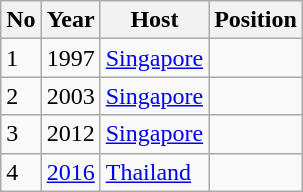<table class="wikitable">
<tr>
<th>No</th>
<th>Year</th>
<th>Host</th>
<th>Position</th>
</tr>
<tr>
<td>1</td>
<td>1997</td>
<td> <a href='#'>Singapore</a></td>
<td></td>
</tr>
<tr>
<td>2</td>
<td>2003</td>
<td> <a href='#'>Singapore</a></td>
<td></td>
</tr>
<tr>
<td>3</td>
<td>2012</td>
<td> <a href='#'>Singapore</a></td>
<td></td>
</tr>
<tr>
<td>4</td>
<td><a href='#'>2016</a></td>
<td> <a href='#'>Thailand</a></td>
<td></td>
</tr>
</table>
